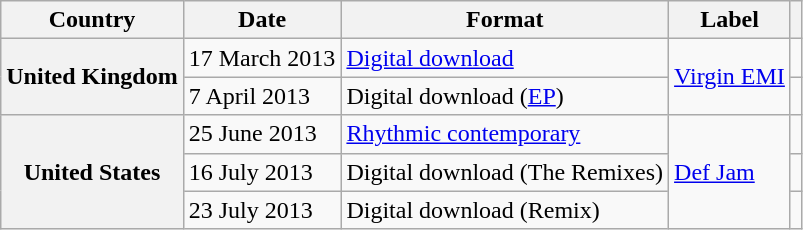<table class="wikitable plainrowheaders">
<tr>
<th scope="col">Country</th>
<th scope="col">Date</th>
<th scope="col">Format</th>
<th scope="col">Label</th>
<th scope="col"></th>
</tr>
<tr>
<th scope="row" rowspan="2">United Kingdom</th>
<td>17 March 2013</td>
<td><a href='#'>Digital download</a></td>
<td rowspan="2"><a href='#'>Virgin EMI</a></td>
<td></td>
</tr>
<tr>
<td>7 April 2013</td>
<td>Digital download (<a href='#'>EP</a>)</td>
<td></td>
</tr>
<tr>
<th scope="row" rowspan="3">United States</th>
<td>25 June 2013</td>
<td><a href='#'>Rhythmic contemporary</a></td>
<td rowspan="3"><a href='#'>Def Jam</a></td>
<td></td>
</tr>
<tr>
<td>16 July 2013</td>
<td>Digital download (The Remixes)</td>
<td></td>
</tr>
<tr>
<td>23 July 2013</td>
<td>Digital download (Remix)</td>
<td></td>
</tr>
</table>
